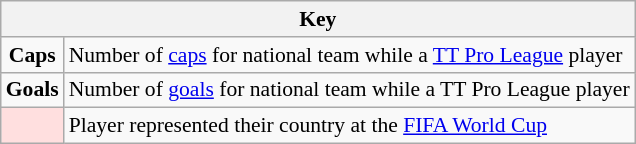<table class="wikitable" style="font-size:90%;">
<tr>
<th colspan="2">Key</th>
</tr>
<tr>
<td align="center"><strong>Caps</strong></td>
<td align="left">Number of <a href='#'>caps</a> for national team while a <a href='#'>TT Pro League</a> player</td>
</tr>
<tr>
<td align="center"><strong>Goals</strong></td>
<td align="left">Number of <a href='#'>goals</a> for national team while a TT Pro League player</td>
</tr>
<tr>
<td style="background:#ffdfdf;"></td>
<td align="left">Player represented their country at the <a href='#'>FIFA World Cup</a></td>
</tr>
</table>
